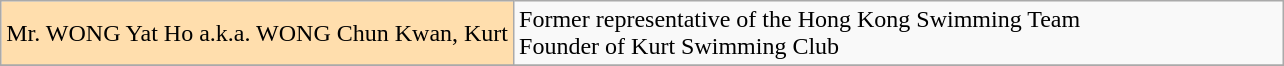<table class="wikitable">
<tr>
<td style="background: #ffdead" width="40%">Mr. WONG Yat Ho  a.k.a.  WONG Chun Kwan, Kurt</td>
<td>Former representative of the Hong Kong Swimming Team<br>Founder of Kurt Swimming Club</td>
</tr>
<tr>
</tr>
</table>
